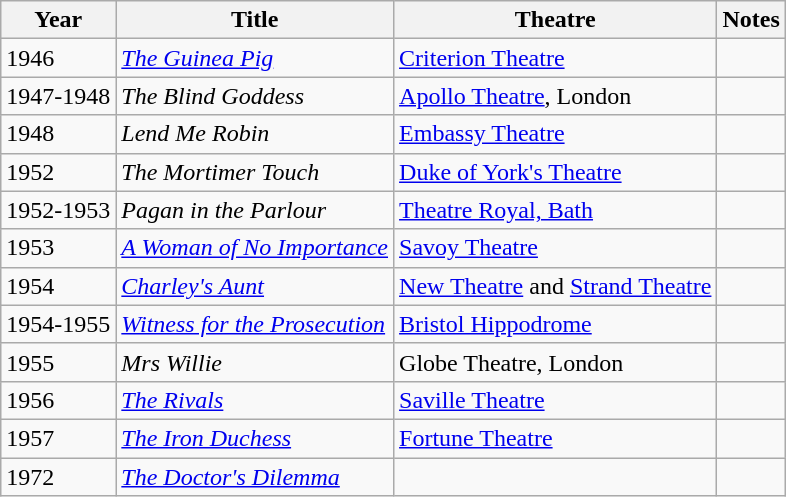<table class="wikitable sortable">
<tr>
<th>Year</th>
<th>Title</th>
<th>Theatre</th>
<th>Notes</th>
</tr>
<tr>
<td>1946</td>
<td><em><a href='#'>The Guinea Pig</a></em></td>
<td><a href='#'>Criterion Theatre</a></td>
<td></td>
</tr>
<tr>
<td>1947-1948</td>
<td><em>The Blind Goddess</em></td>
<td><a href='#'>Apollo Theatre</a>, London</td>
<td></td>
</tr>
<tr>
<td>1948</td>
<td><em>Lend Me Robin</em></td>
<td><a href='#'>Embassy Theatre</a></td>
<td></td>
</tr>
<tr>
<td>1952</td>
<td><em>The Mortimer Touch</em></td>
<td><a href='#'>Duke of York's Theatre</a></td>
<td></td>
</tr>
<tr>
<td>1952-1953</td>
<td><em>Pagan in the Parlour</em></td>
<td><a href='#'>Theatre Royal, Bath</a></td>
<td></td>
</tr>
<tr>
<td>1953</td>
<td><em><a href='#'>A Woman of No Importance</a></em></td>
<td><a href='#'>Savoy Theatre</a></td>
<td></td>
</tr>
<tr>
<td>1954</td>
<td><em><a href='#'>Charley's Aunt</a></em></td>
<td><a href='#'>New Theatre</a> and <a href='#'>Strand Theatre</a></td>
<td></td>
</tr>
<tr>
<td>1954-1955</td>
<td><em><a href='#'>Witness for the Prosecution</a></em></td>
<td><a href='#'>Bristol Hippodrome</a></td>
<td></td>
</tr>
<tr>
<td>1955</td>
<td><em>Mrs Willie</em></td>
<td>Globe Theatre, London</td>
<td></td>
</tr>
<tr>
<td>1956</td>
<td><em><a href='#'>The Rivals</a></em></td>
<td><a href='#'>Saville Theatre</a></td>
<td></td>
</tr>
<tr>
<td>1957</td>
<td><em><a href='#'>The Iron Duchess</a></em></td>
<td><a href='#'>Fortune Theatre</a></td>
</tr>
<tr>
<td>1972</td>
<td><em><a href='#'>The Doctor's Dilemma</a></em></td>
<td></td>
<td></td>
</tr>
</table>
